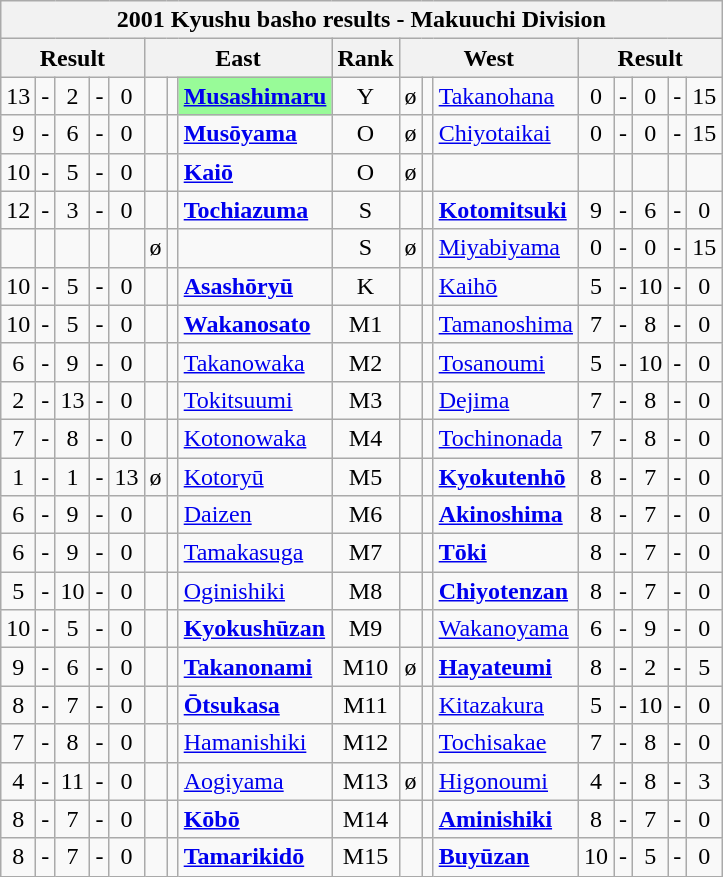<table class="wikitable">
<tr>
<th colspan="17">2001 Kyushu basho results - Makuuchi Division</th>
</tr>
<tr>
<th colspan="5">Result</th>
<th colspan="3">East</th>
<th>Rank</th>
<th colspan="3">West</th>
<th colspan="5">Result</th>
</tr>
<tr>
<td align=center>13</td>
<td align=center>-</td>
<td align=center>2</td>
<td align=center>-</td>
<td align=center>0</td>
<td align=center></td>
<td align=center></td>
<td style="background: PaleGreen;"><strong><a href='#'>Musashimaru</a></strong></td>
<td align=center>Y</td>
<td align=center>ø</td>
<td align=center></td>
<td><a href='#'>Takanohana</a></td>
<td align=center>0</td>
<td align=center>-</td>
<td align=center>0</td>
<td align=center>-</td>
<td align=center>15</td>
</tr>
<tr>
<td align=center>9</td>
<td align=center>-</td>
<td align=center>6</td>
<td align=center>-</td>
<td align=center>0</td>
<td align=center></td>
<td align=center></td>
<td><strong><a href='#'>Musōyama</a></strong></td>
<td align=center>O</td>
<td align=center>ø</td>
<td align=center></td>
<td><a href='#'>Chiyotaikai</a></td>
<td align=center>0</td>
<td align=center>-</td>
<td align=center>0</td>
<td align=center>-</td>
<td align=center>15</td>
</tr>
<tr>
<td align=center>10</td>
<td align=center>-</td>
<td align=center>5</td>
<td align=center>-</td>
<td align=center>0</td>
<td align=center></td>
<td align=center></td>
<td><strong><a href='#'>Kaiō</a></strong></td>
<td align=center>O</td>
<td align=center>ø</td>
<td align=center></td>
<td></td>
<td align=center></td>
<td align=center></td>
<td align=center></td>
<td align=center></td>
<td align=center></td>
</tr>
<tr>
<td align=center>12</td>
<td align=center>-</td>
<td align=center>3</td>
<td align=center>-</td>
<td align=center>0</td>
<td align=center></td>
<td align=center></td>
<td><strong><a href='#'>Tochiazuma</a></strong></td>
<td align=center>S</td>
<td align=center></td>
<td align=center></td>
<td><strong><a href='#'>Kotomitsuki</a></strong></td>
<td align=center>9</td>
<td align=center>-</td>
<td align=center>6</td>
<td align=center>-</td>
<td align=center>0</td>
</tr>
<tr>
<td align=center></td>
<td align=center></td>
<td align=center></td>
<td align=center></td>
<td align=center></td>
<td align=center>ø</td>
<td align=center></td>
<td></td>
<td align=center>S</td>
<td align=center>ø</td>
<td align=center></td>
<td><a href='#'>Miyabiyama</a></td>
<td align=center>0</td>
<td align=center>-</td>
<td align=center>0</td>
<td align=center>-</td>
<td align=center>15</td>
</tr>
<tr>
<td align=center>10</td>
<td align=center>-</td>
<td align=center>5</td>
<td align=center>-</td>
<td align=center>0</td>
<td align=center></td>
<td align=center></td>
<td><strong><a href='#'>Asashōryū</a></strong></td>
<td align=center>K</td>
<td align=center></td>
<td align=center></td>
<td><a href='#'>Kaihō</a></td>
<td align=center>5</td>
<td align=center>-</td>
<td align=center>10</td>
<td align=center>-</td>
<td align=center>0</td>
</tr>
<tr>
<td align=center>10</td>
<td align=center>-</td>
<td align=center>5</td>
<td align=center>-</td>
<td align=center>0</td>
<td align=center></td>
<td align=center></td>
<td><strong><a href='#'>Wakanosato</a></strong></td>
<td align=center>M1</td>
<td align=center></td>
<td align=center></td>
<td><a href='#'>Tamanoshima</a></td>
<td align=center>7</td>
<td align=center>-</td>
<td align=center>8</td>
<td align=center>-</td>
<td align=center>0</td>
</tr>
<tr>
<td align=center>6</td>
<td align=center>-</td>
<td align=center>9</td>
<td align=center>-</td>
<td align=center>0</td>
<td align=center></td>
<td align=center></td>
<td><a href='#'>Takanowaka</a></td>
<td align=center>M2</td>
<td align=center></td>
<td align=center></td>
<td><a href='#'>Tosanoumi</a></td>
<td align=center>5</td>
<td align=center>-</td>
<td align=center>10</td>
<td align=center>-</td>
<td align=center>0</td>
</tr>
<tr>
<td align=center>2</td>
<td align=center>-</td>
<td align=center>13</td>
<td align=center>-</td>
<td align=center>0</td>
<td align=center></td>
<td align=center></td>
<td><a href='#'>Tokitsuumi</a></td>
<td align=center>M3</td>
<td align=center></td>
<td align=center></td>
<td><a href='#'>Dejima</a></td>
<td align=center>7</td>
<td align=center>-</td>
<td align=center>8</td>
<td align=center>-</td>
<td align=center>0</td>
</tr>
<tr>
<td align=center>7</td>
<td align=center>-</td>
<td align=center>8</td>
<td align=center>-</td>
<td align=center>0</td>
<td align=center></td>
<td align=center></td>
<td><a href='#'>Kotonowaka</a></td>
<td align=center>M4</td>
<td align=center></td>
<td align=center></td>
<td><a href='#'>Tochinonada</a></td>
<td align=center>7</td>
<td align=center>-</td>
<td align=center>8</td>
<td align=center>-</td>
<td align=center>0</td>
</tr>
<tr>
<td align=center>1</td>
<td align=center>-</td>
<td align=center>1</td>
<td align=center>-</td>
<td align=center>13</td>
<td align=center>ø</td>
<td align=center></td>
<td><a href='#'>Kotoryū</a></td>
<td align=center>M5</td>
<td align=center></td>
<td align=center></td>
<td><strong><a href='#'>Kyokutenhō</a></strong></td>
<td align=center>8</td>
<td align=center>-</td>
<td align=center>7</td>
<td align=center>-</td>
<td align=center>0</td>
</tr>
<tr>
<td align=center>6</td>
<td align=center>-</td>
<td align=center>9</td>
<td align=center>-</td>
<td align=center>0</td>
<td align=center></td>
<td align=center></td>
<td><a href='#'>Daizen</a></td>
<td align=center>M6</td>
<td align=center></td>
<td align=center></td>
<td><strong><a href='#'>Akinoshima</a></strong></td>
<td align=center>8</td>
<td align=center>-</td>
<td align=center>7</td>
<td align=center>-</td>
<td align=center>0</td>
</tr>
<tr>
<td align=center>6</td>
<td align=center>-</td>
<td align=center>9</td>
<td align=center>-</td>
<td align=center>0</td>
<td align=center></td>
<td align=center></td>
<td><a href='#'>Tamakasuga</a></td>
<td align=center>M7</td>
<td align=center></td>
<td align=center></td>
<td><strong><a href='#'>Tōki</a></strong></td>
<td align=center>8</td>
<td align=center>-</td>
<td align=center>7</td>
<td align=center>-</td>
<td align=center>0</td>
</tr>
<tr>
<td align=center>5</td>
<td align=center>-</td>
<td align=center>10</td>
<td align=center>-</td>
<td align=center>0</td>
<td align=center></td>
<td align=center></td>
<td><a href='#'>Oginishiki</a></td>
<td align=center>M8</td>
<td align=center></td>
<td align=center></td>
<td><strong><a href='#'>Chiyotenzan</a></strong></td>
<td align=center>8</td>
<td align=center>-</td>
<td align=center>7</td>
<td align=center>-</td>
<td align=center>0</td>
</tr>
<tr>
<td align=center>10</td>
<td align=center>-</td>
<td align=center>5</td>
<td align=center>-</td>
<td align=center>0</td>
<td align=center></td>
<td align=center></td>
<td><strong><a href='#'>Kyokushūzan</a></strong></td>
<td align=center>M9</td>
<td align=center></td>
<td align=center></td>
<td><a href='#'>Wakanoyama</a></td>
<td align=center>6</td>
<td align=center>-</td>
<td align=center>9</td>
<td align=center>-</td>
<td align=center>0</td>
</tr>
<tr>
<td align=center>9</td>
<td align=center>-</td>
<td align=center>6</td>
<td align=center>-</td>
<td align=center>0</td>
<td align=center></td>
<td align=center></td>
<td><strong><a href='#'>Takanonami</a></strong></td>
<td align=center>M10</td>
<td align=center>ø</td>
<td align=center></td>
<td><strong><a href='#'>Hayateumi</a></strong></td>
<td align=center>8</td>
<td align=center>-</td>
<td align=center>2</td>
<td align=center>-</td>
<td align=center>5</td>
</tr>
<tr>
<td align=center>8</td>
<td align=center>-</td>
<td align=center>7</td>
<td align=center>-</td>
<td align=center>0</td>
<td align=center></td>
<td align=center></td>
<td><strong><a href='#'>Ōtsukasa</a></strong></td>
<td align=center>M11</td>
<td align=center></td>
<td align=center></td>
<td><a href='#'>Kitazakura</a></td>
<td align=center>5</td>
<td align=center>-</td>
<td align=center>10</td>
<td align=center>-</td>
<td align=center>0</td>
</tr>
<tr>
<td align=center>7</td>
<td align=center>-</td>
<td align=center>8</td>
<td align=center>-</td>
<td align=center>0</td>
<td align=center></td>
<td align=center></td>
<td><a href='#'>Hamanishiki</a></td>
<td align=center>M12</td>
<td align=center></td>
<td align=center></td>
<td><a href='#'>Tochisakae</a></td>
<td align=center>7</td>
<td align=center>-</td>
<td align=center>8</td>
<td align=center>-</td>
<td align=center>0</td>
</tr>
<tr>
<td align=center>4</td>
<td align=center>-</td>
<td align=center>11</td>
<td align=center>-</td>
<td align=center>0</td>
<td align=center></td>
<td align=center></td>
<td><a href='#'>Aogiyama</a></td>
<td align=center>M13</td>
<td align=center>ø</td>
<td align=center></td>
<td><a href='#'>Higonoumi</a></td>
<td align=center>4</td>
<td align=center>-</td>
<td align=center>8</td>
<td align=center>-</td>
<td align=center>3</td>
</tr>
<tr>
<td align=center>8</td>
<td align=center>-</td>
<td align=center>7</td>
<td align=center>-</td>
<td align=center>0</td>
<td align=center></td>
<td align=center></td>
<td><strong><a href='#'>Kōbō</a></strong></td>
<td align=center>M14</td>
<td align=center></td>
<td align=center></td>
<td><strong><a href='#'>Aminishiki</a></strong></td>
<td align=center>8</td>
<td align=center>-</td>
<td align=center>7</td>
<td align=center>-</td>
<td align=center>0</td>
</tr>
<tr>
<td align=center>8</td>
<td align=center>-</td>
<td align=center>7</td>
<td align=center>-</td>
<td align=center>0</td>
<td align=center></td>
<td align=center></td>
<td><strong><a href='#'>Tamarikidō</a></strong></td>
<td align=center>M15</td>
<td align=center></td>
<td align=center></td>
<td><strong><a href='#'>Buyūzan</a></strong></td>
<td align=center>10</td>
<td align=center>-</td>
<td align=center>5</td>
<td align=center>-</td>
<td align=center>0</td>
</tr>
</table>
